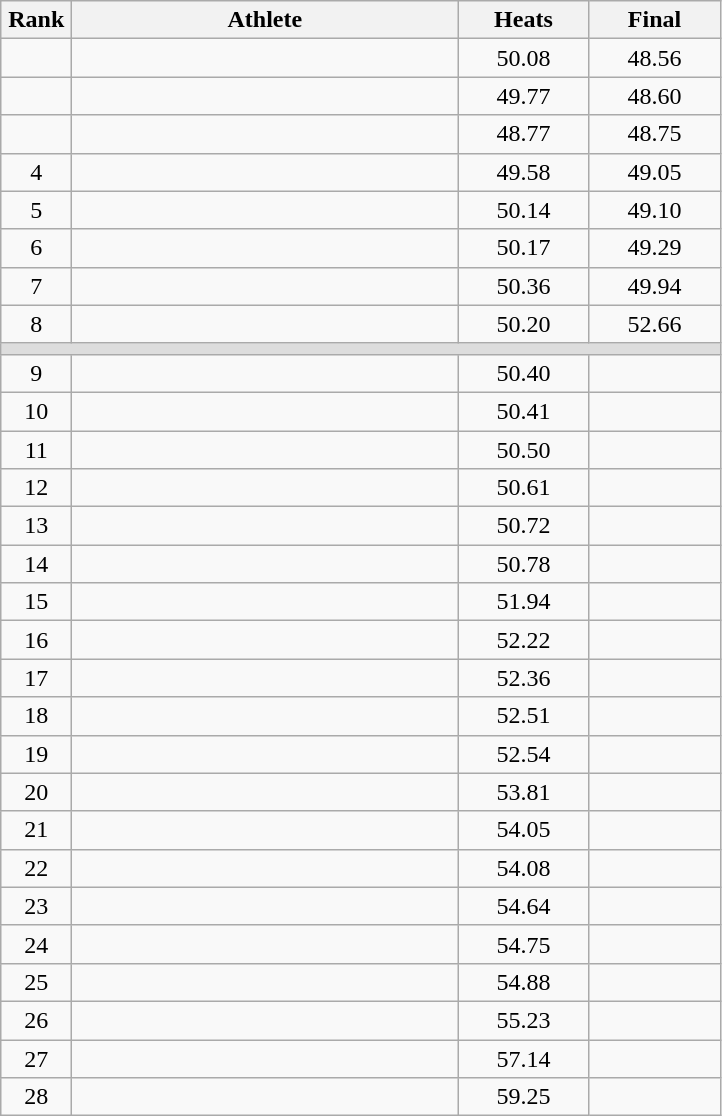<table class=wikitable style="text-align:center">
<tr>
<th width=40>Rank</th>
<th width=250>Athlete</th>
<th width=80>Heats</th>
<th width=80>Final</th>
</tr>
<tr>
<td></td>
<td align=left></td>
<td>50.08</td>
<td>48.56</td>
</tr>
<tr>
<td></td>
<td align=left></td>
<td>49.77</td>
<td>48.60</td>
</tr>
<tr>
<td></td>
<td align=left></td>
<td>48.77</td>
<td>48.75</td>
</tr>
<tr>
<td>4</td>
<td align=left></td>
<td>49.58</td>
<td>49.05</td>
</tr>
<tr>
<td>5</td>
<td align=left></td>
<td>50.14</td>
<td>49.10</td>
</tr>
<tr>
<td>6</td>
<td align=left></td>
<td>50.17</td>
<td>49.29</td>
</tr>
<tr>
<td>7</td>
<td align=left></td>
<td>50.36</td>
<td>49.94</td>
</tr>
<tr>
<td>8</td>
<td align=left></td>
<td>50.20</td>
<td>52.66</td>
</tr>
<tr bgcolor=#DDDDDD>
<td colspan=4></td>
</tr>
<tr>
<td>9</td>
<td align=left></td>
<td>50.40</td>
<td></td>
</tr>
<tr>
<td>10</td>
<td align=left></td>
<td>50.41</td>
<td></td>
</tr>
<tr>
<td>11</td>
<td align=left></td>
<td>50.50</td>
<td></td>
</tr>
<tr>
<td>12</td>
<td align=left></td>
<td>50.61</td>
<td></td>
</tr>
<tr>
<td>13</td>
<td align=left></td>
<td>50.72</td>
<td></td>
</tr>
<tr>
<td>14</td>
<td align=left></td>
<td>50.78</td>
<td></td>
</tr>
<tr>
<td>15</td>
<td align=left></td>
<td>51.94</td>
<td></td>
</tr>
<tr>
<td>16</td>
<td align=left></td>
<td>52.22</td>
<td></td>
</tr>
<tr>
<td>17</td>
<td align=left></td>
<td>52.36</td>
<td></td>
</tr>
<tr>
<td>18</td>
<td align=left></td>
<td>52.51</td>
<td></td>
</tr>
<tr>
<td>19</td>
<td align=left></td>
<td>52.54</td>
<td></td>
</tr>
<tr>
<td>20</td>
<td align=left></td>
<td>53.81</td>
<td></td>
</tr>
<tr>
<td>21</td>
<td align=left></td>
<td>54.05</td>
<td></td>
</tr>
<tr>
<td>22</td>
<td align=left></td>
<td>54.08</td>
<td></td>
</tr>
<tr>
<td>23</td>
<td align=left></td>
<td>54.64</td>
<td></td>
</tr>
<tr>
<td>24</td>
<td align=left></td>
<td>54.75</td>
<td></td>
</tr>
<tr>
<td>25</td>
<td align=left></td>
<td>54.88</td>
<td></td>
</tr>
<tr>
<td>26</td>
<td align=left></td>
<td>55.23</td>
<td></td>
</tr>
<tr>
<td>27</td>
<td align=left></td>
<td>57.14</td>
<td></td>
</tr>
<tr>
<td>28</td>
<td align=left></td>
<td>59.25</td>
<td></td>
</tr>
</table>
